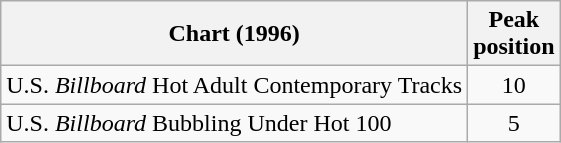<table class="wikitable sortable">
<tr>
<th align="left">Chart (1996)</th>
<th align="center">Peak<br>position</th>
</tr>
<tr>
<td align="left">U.S. <em>Billboard</em> Hot Adult Contemporary Tracks</td>
<td align="center">10</td>
</tr>
<tr>
<td align="left">U.S. <em>Billboard</em> Bubbling Under Hot 100</td>
<td align="center">5</td>
</tr>
</table>
